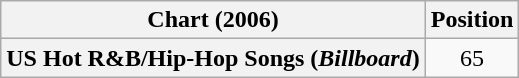<table class="wikitable plainrowheaders" style="text-align:center">
<tr>
<th scope="col">Chart (2006)</th>
<th scope="col">Position</th>
</tr>
<tr>
<th scope="row">US Hot R&B/Hip-Hop Songs (<em>Billboard</em>)</th>
<td>65</td>
</tr>
</table>
